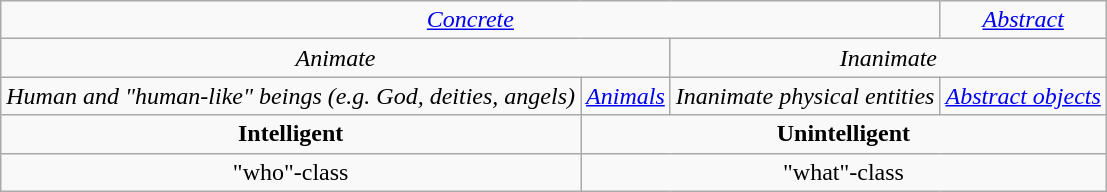<table class="wikitable" style="text-align:center;">
<tr>
<td colspan="3"><em><a href='#'>Concrete</a></em></td>
<td><em><a href='#'>Abstract</a></em></td>
</tr>
<tr>
<td colspan="2"><em>Animate</em></td>
<td colspan="2"><em>Inanimate</em></td>
</tr>
<tr>
<td><em>Human and "human-like" beings (e.g. God, deities, angels)</em></td>
<td><em><a href='#'>Animals</a></em></td>
<td><em>Inanimate physical entities</em></td>
<td><em><a href='#'>Abstract objects</a></em></td>
</tr>
<tr>
<td><strong>Intelligent</strong></td>
<td colspan="3"><strong>Unintelligent</strong></td>
</tr>
<tr>
<td>"who"-class</td>
<td colspan="3">"what"-class</td>
</tr>
</table>
